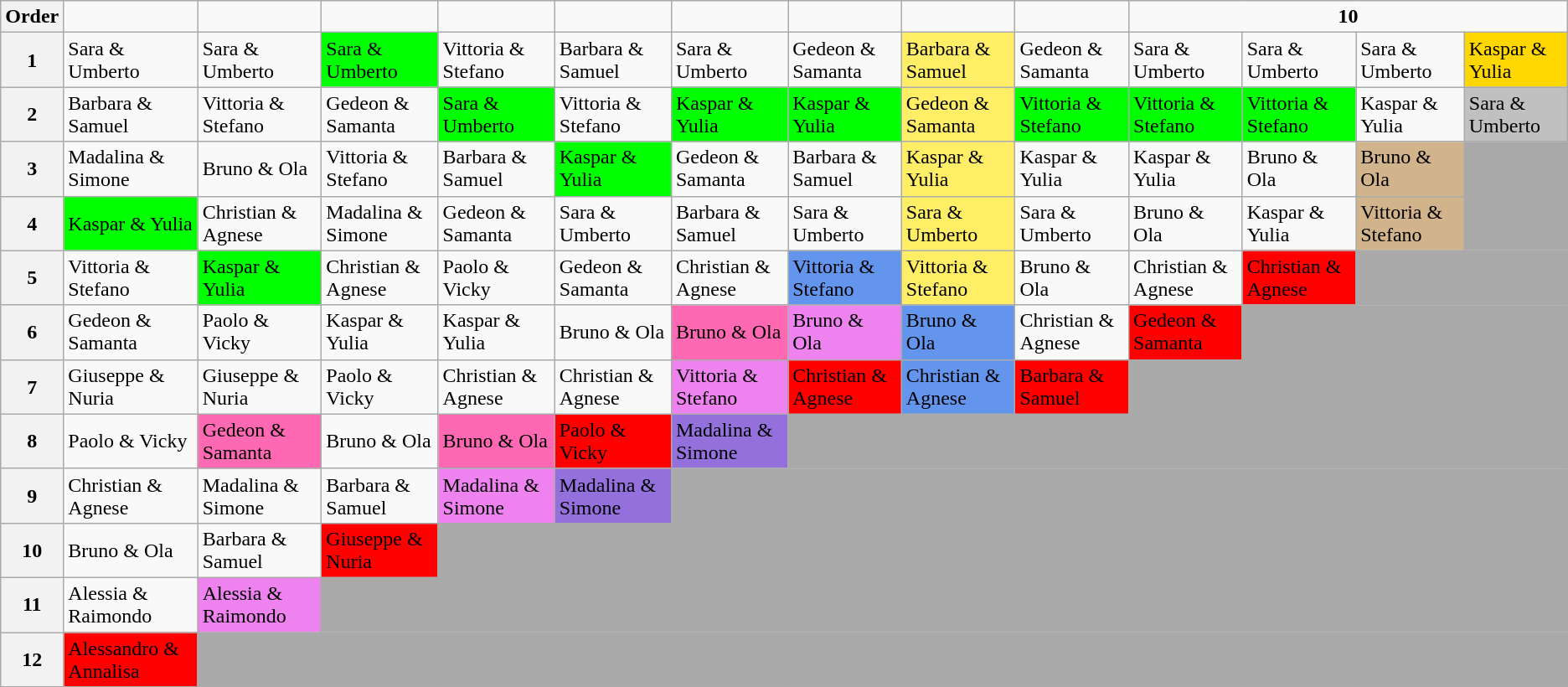<table class="wikitable" align="center" width:125%%>
<tr>
<th>Order</th>
<td></td>
<td></td>
<td></td>
<td></td>
<td></td>
<td></td>
<td></td>
<td></td>
<td></td>
<td colspan=4 style="text-align:center;"><strong>10</strong></td>
</tr>
<tr>
<th>1</th>
<td>Sara & Umberto</td>
<td>Sara & Umberto</td>
<td bgcolor="lime">Sara & Umberto</td>
<td>Vittoria & Stefano</td>
<td>Barbara & Samuel</td>
<td>Sara & Umberto</td>
<td>Gedeon & Samanta</td>
<td bgcolor="#ffee66">Barbara & Samuel</td>
<td>Gedeon & Samanta</td>
<td>Sara & Umberto</td>
<td>Sara & Umberto</td>
<td>Sara & Umberto</td>
<td bgcolor="gold">Kaspar & Yulia</td>
</tr>
<tr>
<th>2</th>
<td>Barbara & Samuel</td>
<td>Vittoria & Stefano</td>
<td>Gedeon & Samanta</td>
<td bgcolor="lime">Sara & Umberto</td>
<td>Vittoria & Stefano</td>
<td bgcolor="lime">Kaspar & Yulia</td>
<td bgcolor="lime">Kaspar & Yulia</td>
<td bgcolor="#ffee66">Gedeon & Samanta</td>
<td bgcolor="lime">Vittoria & Stefano</td>
<td bgcolor="lime">Vittoria & Stefano</td>
<td bgcolor="lime">Vittoria & Stefano</td>
<td>Kaspar & Yulia</td>
<td bgcolor="silver">Sara & Umberto</td>
</tr>
<tr>
<th>3</th>
<td>Madalina & Simone</td>
<td>Bruno & Ola</td>
<td>Vittoria & Stefano</td>
<td>Barbara & Samuel</td>
<td bgcolor="lime">Kaspar & Yulia</td>
<td>Gedeon & Samanta</td>
<td>Barbara & Samuel</td>
<td bgcolor="#ffee66">Kaspar & Yulia</td>
<td>Kaspar & Yulia</td>
<td>Kaspar & Yulia</td>
<td>Bruno & Ola</td>
<td bgcolor="tan">Bruno & Ola</td>
<td bgcolor="darkgray" colspan="3"></td>
</tr>
<tr>
<th>4</th>
<td bgcolor="lime">Kaspar & Yulia</td>
<td>Christian & Agnese</td>
<td>Madalina & Simone</td>
<td>Gedeon & Samanta</td>
<td>Sara & Umberto</td>
<td>Barbara & Samuel</td>
<td>Sara & Umberto</td>
<td bgcolor="#ffee66">Sara & Umberto</td>
<td>Sara & Umberto</td>
<td>Bruno & Ola</td>
<td>Kaspar & Yulia</td>
<td bgcolor="tan">Vittoria & Stefano</td>
<td bgcolor="darkgray" colspan="3"></td>
</tr>
<tr>
<th>5</th>
<td>Vittoria & Stefano</td>
<td bgcolor="lime">Kaspar & Yulia</td>
<td>Christian & Agnese</td>
<td>Paolo & Vicky</td>
<td>Gedeon & Samanta</td>
<td>Christian & Agnese</td>
<td bgcolor="cornflowerblue">Vittoria & Stefano</td>
<td bgcolor="#ffee66">Vittoria & Stefano</td>
<td>Bruno & Ola</td>
<td>Christian & Agnese</td>
<td bgcolor="red">Christian & Agnese</td>
<td bgcolor="darkgray" colspan="4"></td>
</tr>
<tr>
<th>6</th>
<td>Gedeon & Samanta</td>
<td>Paolo & Vicky</td>
<td>Kaspar & Yulia</td>
<td>Kaspar & Yulia</td>
<td>Bruno & Ola</td>
<td bgcolor="hotpink">Bruno & Ola</td>
<td bgcolor="violet">Bruno & Ola</td>
<td bgcolor="cornflowerblue">Bruno & Ola</td>
<td>Christian & Agnese</td>
<td bgcolor="red">Gedeon & Samanta</td>
<td bgcolor="darkgray" colspan="4"></td>
</tr>
<tr>
<th>7</th>
<td>Giuseppe & Nuria</td>
<td>Giuseppe & Nuria</td>
<td>Paolo & Vicky</td>
<td>Christian & Agnese</td>
<td>Christian & Agnese</td>
<td bgcolor="violet">Vittoria & Stefano</td>
<td bgcolor="red">Christian & Agnese</td>
<td bgcolor="cornflowerblue">Christian & Agnese</td>
<td bgcolor="red">Barbara & Samuel</td>
<td bgcolor="darkgray" colspan="5"></td>
</tr>
<tr>
<th>8</th>
<td>Paolo & Vicky</td>
<td bgcolor="hotpink">Gedeon & Samanta</td>
<td>Bruno & Ola</td>
<td bgcolor="hotpink">Bruno & Ola</td>
<td bgcolor="red">Paolo & Vicky</td>
<td bgcolor="mediumpurple">Madalina & Simone</td>
<td bgcolor="darkgray" colspan="8"></td>
</tr>
<tr>
<th>9</th>
<td>Christian & Agnese</td>
<td>Madalina & Simone</td>
<td>Barbara & Samuel</td>
<td bgcolor="violet">Madalina & Simone</td>
<td bgcolor="mediumpurple">Madalina & Simone</td>
<td bgcolor="darkgray" colspan="9"></td>
</tr>
<tr>
<th>10</th>
<td>Bruno & Ola</td>
<td>Barbara & Samuel</td>
<td bgcolor="red">Giuseppe & Nuria</td>
<td bgcolor="darkgray" colspan="11"></td>
</tr>
<tr>
<th>11</th>
<td>Alessia & Raimondo</td>
<td bgcolor="violet">Alessia & Raimondo</td>
<td bgcolor="darkgray" colspan="12"></td>
</tr>
<tr>
<th>12</th>
<td bgcolor="red">Alessandro & Annalisa</td>
<td bgcolor="darkgray" colspan="13"></td>
</tr>
<tr>
</tr>
</table>
